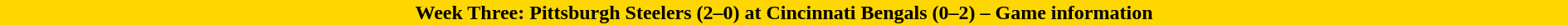<table class="toccolours collapsible collapsed"  style="width:100%; margin:auto;">
<tr>
<th style="background:gold;">Week Three: Pittsburgh Steelers (2–0) at Cincinnati Bengals (0–2) – Game information</th>
</tr>
<tr>
<td><br></td>
</tr>
</table>
